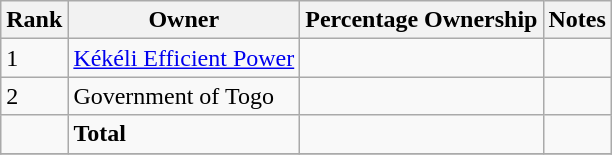<table class="wikitable sortable">
<tr>
<th style="width:2em;">Rank</th>
<th>Owner</th>
<th>Percentage Ownership</th>
<th>Notes</th>
</tr>
<tr>
<td>1</td>
<td><a href='#'>Kékéli Efficient Power</a></td>
<td></td>
<td></td>
</tr>
<tr>
<td>2</td>
<td>Government of Togo</td>
<td></td>
<td></td>
</tr>
<tr>
<td></td>
<td><strong>Total</strong></td>
<td><strong></strong></td>
<td></td>
</tr>
<tr>
</tr>
</table>
